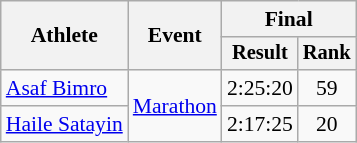<table class=wikitable style="font-size:90%">
<tr>
<th rowspan="2">Athlete</th>
<th rowspan="2">Event</th>
<th colspan="2">Final</th>
</tr>
<tr style="font-size:95%">
<th>Result</th>
<th>Rank</th>
</tr>
<tr align=center>
<td align=left><a href='#'>Asaf Bimro</a></td>
<td align=left rowspan=2><a href='#'>Marathon</a></td>
<td>2:25:20</td>
<td>59</td>
</tr>
<tr align=center>
<td align=left><a href='#'>Haile Satayin</a></td>
<td>2:17:25</td>
<td>20</td>
</tr>
</table>
